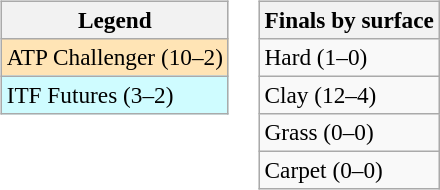<table>
<tr valign=top>
<td><br><table class=wikitable style=font-size:97%>
<tr>
<th>Legend</th>
</tr>
<tr bgcolor=moccasin>
<td>ATP Challenger (10–2)</td>
</tr>
<tr bgcolor=cffcff>
<td>ITF Futures (3–2)</td>
</tr>
</table>
</td>
<td><br><table class=wikitable style=font-size:97%>
<tr>
<th>Finals by surface</th>
</tr>
<tr>
<td>Hard (1–0)</td>
</tr>
<tr>
<td>Clay (12–4)</td>
</tr>
<tr>
<td>Grass (0–0)</td>
</tr>
<tr>
<td>Carpet (0–0)</td>
</tr>
</table>
</td>
</tr>
</table>
